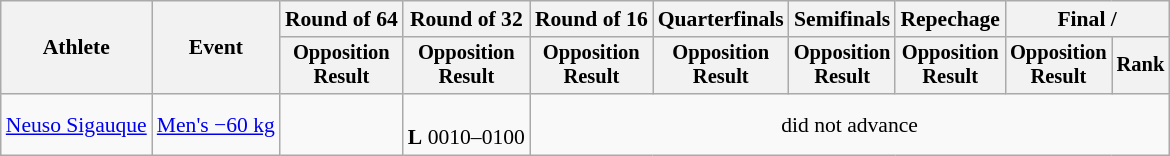<table class="wikitable" style="font-size:90%">
<tr>
<th rowspan="2">Athlete</th>
<th rowspan="2">Event</th>
<th>Round of 64</th>
<th>Round of 32</th>
<th>Round of 16</th>
<th>Quarterfinals</th>
<th>Semifinals</th>
<th>Repechage</th>
<th colspan=2>Final / </th>
</tr>
<tr style="font-size:95%">
<th>Opposition<br>Result</th>
<th>Opposition<br>Result</th>
<th>Opposition<br>Result</th>
<th>Opposition<br>Result</th>
<th>Opposition<br>Result</th>
<th>Opposition<br>Result</th>
<th>Opposition<br>Result</th>
<th>Rank</th>
</tr>
<tr align=center>
<td align=left><a href='#'>Neuso Sigauque</a></td>
<td align=left><a href='#'>Men's −60 kg</a></td>
<td></td>
<td><br><strong>L</strong> 0010–0100</td>
<td colspan=6>did not advance</td>
</tr>
</table>
